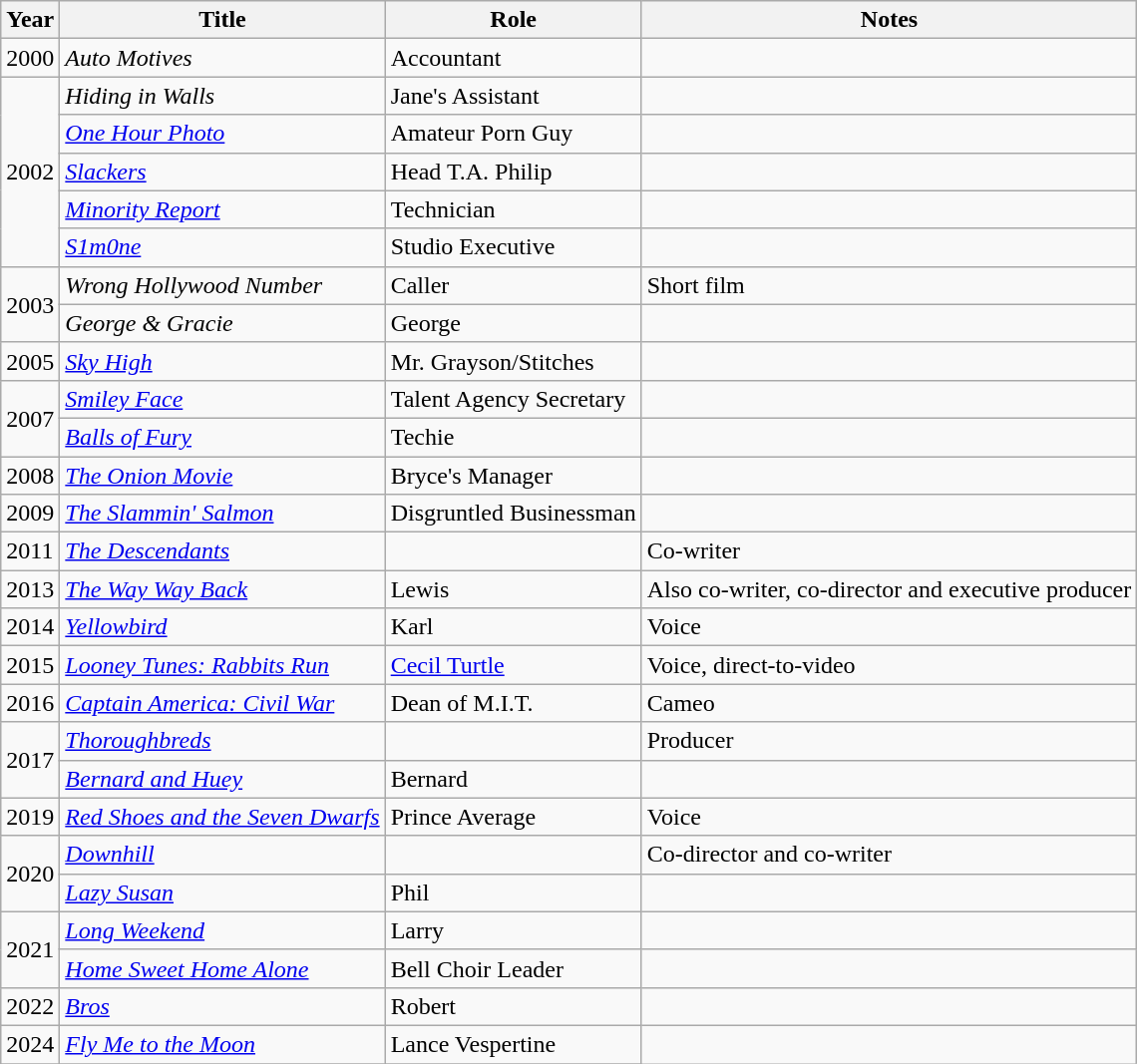<table class="wikitable sortable">
<tr>
<th>Year</th>
<th>Title</th>
<th>Role</th>
<th class="unsortable">Notes</th>
</tr>
<tr>
<td>2000</td>
<td><em>Auto Motives</em></td>
<td>Accountant</td>
<td></td>
</tr>
<tr>
<td rowspan=5>2002</td>
<td><em>Hiding in Walls</em></td>
<td>Jane's Assistant</td>
<td></td>
</tr>
<tr>
<td><em><a href='#'>One Hour Photo</a></em></td>
<td>Amateur Porn Guy</td>
<td></td>
</tr>
<tr>
<td><em><a href='#'>Slackers</a></em></td>
<td>Head T.A. Philip</td>
<td></td>
</tr>
<tr>
<td><em><a href='#'>Minority Report</a></em></td>
<td>Technician</td>
<td></td>
</tr>
<tr>
<td><em><a href='#'>S1m0ne</a></em></td>
<td>Studio Executive</td>
<td></td>
</tr>
<tr>
<td rowspan=2>2003</td>
<td><em>Wrong Hollywood Number</em></td>
<td>Caller</td>
<td>Short film</td>
</tr>
<tr>
<td><em>George & Gracie</em></td>
<td>George</td>
<td></td>
</tr>
<tr>
<td>2005</td>
<td><em><a href='#'>Sky High</a></em></td>
<td>Mr. Grayson/Stitches</td>
<td></td>
</tr>
<tr>
<td rowspan=2>2007</td>
<td><em><a href='#'>Smiley Face</a></em></td>
<td>Talent Agency Secretary</td>
<td></td>
</tr>
<tr>
<td><em><a href='#'>Balls of Fury</a></em></td>
<td>Techie</td>
<td></td>
</tr>
<tr>
<td>2008</td>
<td><em><a href='#'>The Onion Movie</a></em></td>
<td>Bryce's Manager</td>
<td></td>
</tr>
<tr>
<td>2009</td>
<td><em><a href='#'>The Slammin' Salmon</a></em></td>
<td>Disgruntled Businessman</td>
<td></td>
</tr>
<tr>
<td>2011</td>
<td><em><a href='#'>The Descendants</a></em></td>
<td></td>
<td>Co-writer</td>
</tr>
<tr>
<td>2013</td>
<td><em><a href='#'>The Way Way Back</a></em></td>
<td>Lewis</td>
<td>Also co-writer, co-director and executive producer</td>
</tr>
<tr>
<td>2014</td>
<td><em><a href='#'>Yellowbird</a></em></td>
<td>Karl</td>
<td>Voice</td>
</tr>
<tr>
<td>2015</td>
<td><em><a href='#'>Looney Tunes: Rabbits Run</a></em></td>
<td><a href='#'>Cecil Turtle</a></td>
<td>Voice, direct-to-video</td>
</tr>
<tr>
<td>2016</td>
<td><em><a href='#'>Captain America: Civil War</a></em></td>
<td>Dean of M.I.T.</td>
<td>Cameo</td>
</tr>
<tr>
<td rowspan=2>2017</td>
<td><em><a href='#'>Thoroughbreds</a></em></td>
<td></td>
<td>Producer</td>
</tr>
<tr>
<td><em><a href='#'>Bernard and Huey</a></em></td>
<td>Bernard</td>
<td></td>
</tr>
<tr>
<td>2019</td>
<td><em><a href='#'>Red Shoes and the Seven Dwarfs</a></em></td>
<td>Prince Average</td>
<td>Voice</td>
</tr>
<tr>
<td rowspan=2>2020</td>
<td><em><a href='#'>Downhill</a></em></td>
<td></td>
<td>Co-director and co-writer</td>
</tr>
<tr>
<td><em><a href='#'>Lazy Susan</a></em></td>
<td>Phil</td>
<td></td>
</tr>
<tr>
<td rowspan=2>2021</td>
<td><em><a href='#'>Long Weekend</a></em></td>
<td>Larry</td>
<td></td>
</tr>
<tr>
<td><em><a href='#'>Home Sweet Home Alone</a></em></td>
<td>Bell Choir Leader</td>
<td></td>
</tr>
<tr>
<td>2022</td>
<td><em><a href='#'>Bros</a></em></td>
<td>Robert</td>
<td></td>
</tr>
<tr>
<td>2024</td>
<td><em><a href='#'>Fly Me to the Moon</a></em></td>
<td>Lance Vespertine</td>
<td rowspan="2"></td>
</tr>
<tr>
</tr>
</table>
